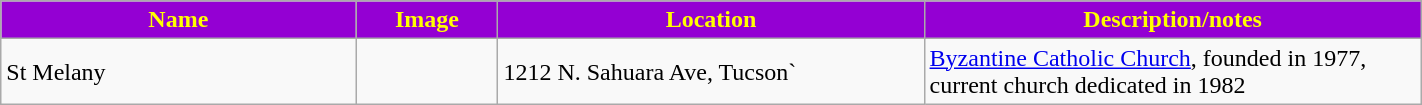<table class="wikitable sortable" style="width:75%">
<tr>
<th width="25%" style="background:darkviolet; color:yellow;"><strong>Name</strong></th>
<th width="10%" style="background:darkviolet; color:yellow;"><strong>Image</strong></th>
<th width="30%" style="background:darkviolet; color:yellow;"><strong>Location</strong></th>
<th width="35%" style="background:darkviolet; color:yellow;"><strong>Description/notes</strong></th>
</tr>
<tr>
<td>St Melany</td>
<td></td>
<td>1212 N. Sahuara Ave, Tucson`</td>
<td><a href='#'>Byzantine Catholic Church</a>, founded in 1977, current church dedicated in 1982</td>
</tr>
</table>
